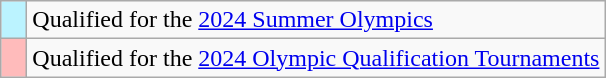<table class="wikitable">
<tr>
<td style="width: 10px; background: #BBF3FF;"></td>
<td>Qualified for the <a href='#'>2024 Summer Olympics</a></td>
</tr>
<tr>
<td style="width: 10px; background: #FFBBBB;"></td>
<td>Qualified for the <a href='#'>2024 Olympic Qualification Tournaments</a></td>
</tr>
</table>
